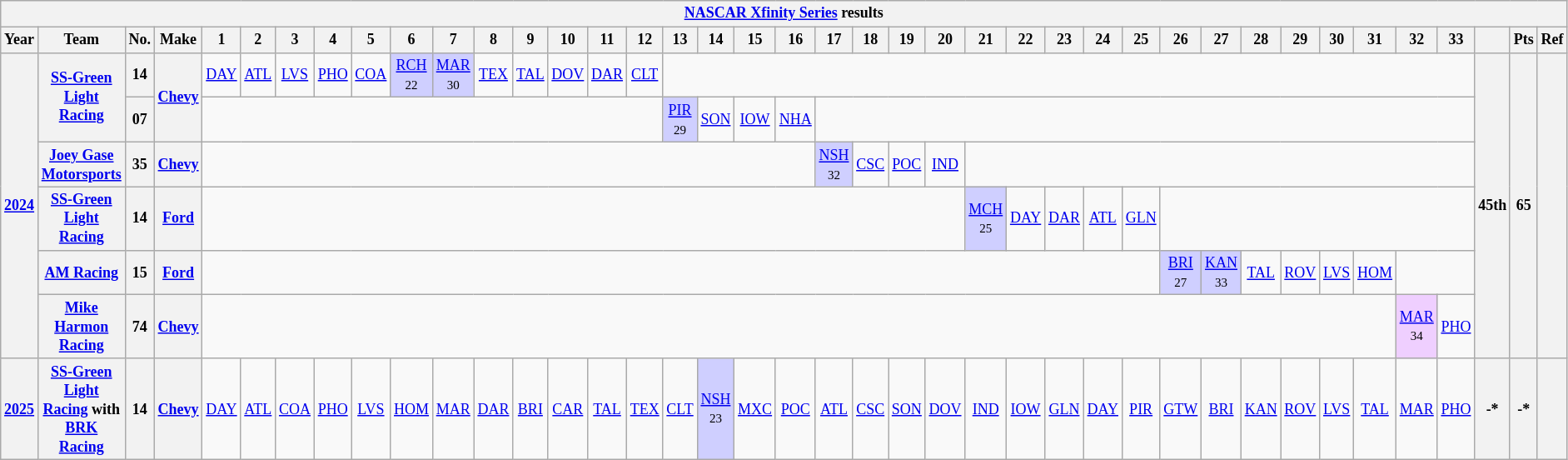<table class="wikitable" style="text-align:center; font-size:75%">
<tr>
<th colspan=42><a href='#'>NASCAR Xfinity Series</a> results</th>
</tr>
<tr>
<th>Year</th>
<th>Team</th>
<th>No.</th>
<th>Make</th>
<th>1</th>
<th>2</th>
<th>3</th>
<th>4</th>
<th>5</th>
<th>6</th>
<th>7</th>
<th>8</th>
<th>9</th>
<th>10</th>
<th>11</th>
<th>12</th>
<th>13</th>
<th>14</th>
<th>15</th>
<th>16</th>
<th>17</th>
<th>18</th>
<th>19</th>
<th>20</th>
<th>21</th>
<th>22</th>
<th>23</th>
<th>24</th>
<th>25</th>
<th>26</th>
<th>27</th>
<th>28</th>
<th>29</th>
<th>30</th>
<th>31</th>
<th>32</th>
<th>33</th>
<th></th>
<th>Pts</th>
<th>Ref</th>
</tr>
<tr>
<th rowspan=6><a href='#'>2024</a></th>
<th rowspan=2><a href='#'>SS-Green Light Racing</a></th>
<th>14</th>
<th rowspan=2><a href='#'>Chevy</a></th>
<td><a href='#'>DAY</a></td>
<td><a href='#'>ATL</a></td>
<td><a href='#'>LVS</a></td>
<td><a href='#'>PHO</a></td>
<td><a href='#'>COA</a></td>
<td style="background:#CFCFFF;"><a href='#'>RCH</a><br><small>22</small></td>
<td style="background:#CFCFFF;"><a href='#'>MAR</a><br><small>30</small></td>
<td><a href='#'>TEX</a></td>
<td><a href='#'>TAL</a></td>
<td><a href='#'>DOV</a></td>
<td><a href='#'>DAR</a></td>
<td><a href='#'>CLT</a></td>
<td colspan=21></td>
<th rowspan=6>45th</th>
<th rowspan=6>65</th>
<th rowspan=6></th>
</tr>
<tr>
<th>07</th>
<td colspan=12></td>
<td style="background:#CFCFFF;"><a href='#'>PIR</a><br><small>29</small></td>
<td><a href='#'>SON</a></td>
<td><a href='#'>IOW</a></td>
<td><a href='#'>NHA</a></td>
<td colspan=17></td>
</tr>
<tr>
<th><a href='#'>Joey Gase Motorsports</a></th>
<th>35</th>
<th><a href='#'>Chevy</a></th>
<td colspan=16></td>
<td style="background:#CFCFFF;"><a href='#'>NSH</a><br><small>32</small></td>
<td><a href='#'>CSC</a></td>
<td><a href='#'>POC</a></td>
<td><a href='#'>IND</a></td>
<td colspan=13></td>
</tr>
<tr>
<th><a href='#'>SS-Green Light Racing</a></th>
<th>14</th>
<th><a href='#'>Ford</a></th>
<td colspan=20></td>
<td style="background:#CFCFFF;"><a href='#'>MCH</a><br><small>25</small></td>
<td><a href='#'>DAY</a></td>
<td><a href='#'>DAR</a></td>
<td><a href='#'>ATL</a></td>
<td><a href='#'>GLN</a></td>
<td colspan=8></td>
</tr>
<tr>
<th><a href='#'>AM Racing</a></th>
<th>15</th>
<th><a href='#'>Ford</a></th>
<td colspan=25></td>
<td style="background:#CFCFFF;"><a href='#'>BRI</a><br><small>27</small></td>
<td style="background:#CFCFFF;"><a href='#'>KAN</a><br><small>33</small></td>
<td><a href='#'>TAL</a></td>
<td><a href='#'>ROV</a></td>
<td><a href='#'>LVS</a></td>
<td><a href='#'>HOM</a></td>
<td colspan=2></td>
</tr>
<tr>
<th><a href='#'>Mike Harmon Racing</a></th>
<th>74</th>
<th><a href='#'>Chevy</a></th>
<td colspan=31></td>
<td style="background:#EFCFFF;"><a href='#'>MAR</a><br><small>34</small></td>
<td><a href='#'>PHO</a></td>
</tr>
<tr>
<th><a href='#'>2025</a></th>
<th><a href='#'>SS-Green Light Racing</a> with <a href='#'>BRK Racing</a></th>
<th>14</th>
<th><a href='#'>Chevy</a></th>
<td><a href='#'>DAY</a></td>
<td><a href='#'>ATL</a></td>
<td><a href='#'>COA</a></td>
<td><a href='#'>PHO</a></td>
<td><a href='#'>LVS</a></td>
<td><a href='#'>HOM</a></td>
<td><a href='#'>MAR</a></td>
<td><a href='#'>DAR</a></td>
<td><a href='#'>BRI</a></td>
<td><a href='#'>CAR</a></td>
<td><a href='#'>TAL</a></td>
<td><a href='#'>TEX</a></td>
<td><a href='#'>CLT</a></td>
<td style="background:#CFCFFF;"><a href='#'>NSH</a><br><small>23</small></td>
<td><a href='#'>MXC</a></td>
<td><a href='#'>POC</a></td>
<td><a href='#'>ATL</a></td>
<td><a href='#'>CSC</a></td>
<td><a href='#'>SON</a></td>
<td><a href='#'>DOV</a></td>
<td><a href='#'>IND</a></td>
<td><a href='#'>IOW</a></td>
<td><a href='#'>GLN</a></td>
<td><a href='#'>DAY</a></td>
<td><a href='#'>PIR</a></td>
<td><a href='#'>GTW</a></td>
<td><a href='#'>BRI</a></td>
<td><a href='#'>KAN</a></td>
<td><a href='#'>ROV</a></td>
<td><a href='#'>LVS</a></td>
<td><a href='#'>TAL</a></td>
<td><a href='#'>MAR</a></td>
<td><a href='#'>PHO</a></td>
<th>-*</th>
<th>-*</th>
<th></th>
</tr>
</table>
